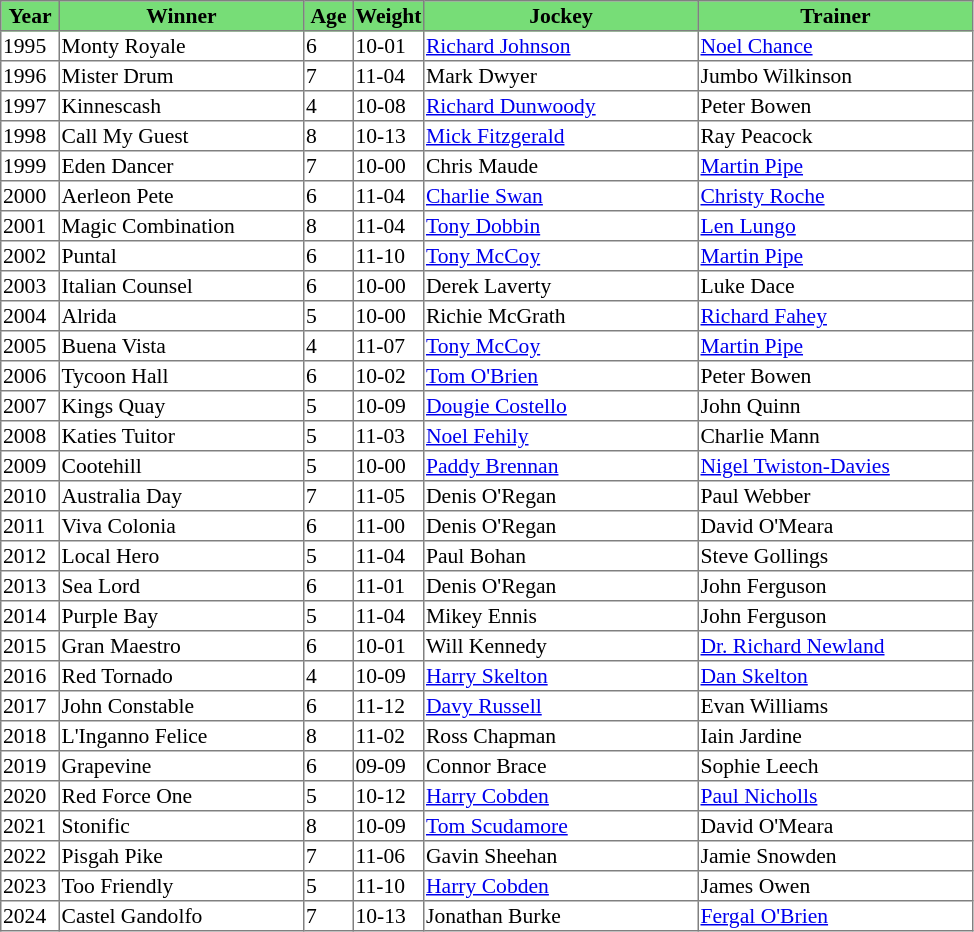<table class = "sortable" | border="1" style="border-collapse: collapse; font-size:90%">
<tr bgcolor="#77dd77" align="center">
<th style="width:36px"><strong>Year</strong></th>
<th style="width:160px"><strong>Winner</strong></th>
<th style="width:30px"><strong>Age</strong></th>
<th style="width:40px"><strong>Weight</strong></th>
<th style="width:180px"><strong>Jockey</strong></th>
<th style="width:180px"><strong>Trainer</strong></th>
</tr>
<tr>
<td>1995</td>
<td>Monty Royale</td>
<td>6</td>
<td>10-01</td>
<td><a href='#'>Richard Johnson</a></td>
<td><a href='#'>Noel Chance</a></td>
</tr>
<tr>
<td>1996</td>
<td>Mister Drum</td>
<td>7</td>
<td>11-04</td>
<td>Mark Dwyer</td>
<td>Jumbo Wilkinson</td>
</tr>
<tr>
<td>1997</td>
<td>Kinnescash</td>
<td>4</td>
<td>10-08</td>
<td><a href='#'>Richard Dunwoody</a></td>
<td>Peter Bowen</td>
</tr>
<tr>
<td>1998</td>
<td>Call My Guest</td>
<td>8</td>
<td>10-13</td>
<td><a href='#'>Mick Fitzgerald</a></td>
<td>Ray Peacock</td>
</tr>
<tr>
<td>1999</td>
<td>Eden Dancer</td>
<td>7</td>
<td>10-00</td>
<td>Chris Maude</td>
<td><a href='#'>Martin Pipe</a></td>
</tr>
<tr>
<td>2000</td>
<td>Aerleon Pete</td>
<td>6</td>
<td>11-04</td>
<td><a href='#'>Charlie Swan</a></td>
<td><a href='#'>Christy Roche</a></td>
</tr>
<tr>
<td>2001</td>
<td>Magic Combination</td>
<td>8</td>
<td>11-04</td>
<td><a href='#'>Tony Dobbin</a></td>
<td><a href='#'>Len Lungo</a></td>
</tr>
<tr>
<td>2002</td>
<td>Puntal</td>
<td>6</td>
<td>11-10</td>
<td><a href='#'>Tony McCoy</a></td>
<td><a href='#'>Martin Pipe</a></td>
</tr>
<tr>
<td>2003</td>
<td>Italian Counsel</td>
<td>6</td>
<td>10-00</td>
<td>Derek Laverty</td>
<td>Luke Dace</td>
</tr>
<tr>
<td>2004</td>
<td>Alrida</td>
<td>5</td>
<td>10-00</td>
<td>Richie McGrath</td>
<td><a href='#'>Richard Fahey</a></td>
</tr>
<tr>
<td>2005</td>
<td>Buena Vista</td>
<td>4</td>
<td>11-07</td>
<td><a href='#'>Tony McCoy</a></td>
<td><a href='#'>Martin Pipe</a></td>
</tr>
<tr>
<td>2006</td>
<td>Tycoon Hall</td>
<td>6</td>
<td>10-02</td>
<td><a href='#'>Tom O'Brien</a></td>
<td>Peter Bowen</td>
</tr>
<tr>
<td>2007</td>
<td>Kings Quay</td>
<td>5</td>
<td>10-09</td>
<td><a href='#'>Dougie Costello</a></td>
<td>John Quinn</td>
</tr>
<tr>
<td>2008</td>
<td>Katies Tuitor</td>
<td>5</td>
<td>11-03</td>
<td><a href='#'>Noel Fehily</a></td>
<td>Charlie Mann</td>
</tr>
<tr>
<td>2009</td>
<td>Cootehill</td>
<td>5</td>
<td>10-00</td>
<td><a href='#'>Paddy Brennan</a></td>
<td><a href='#'>Nigel Twiston-Davies</a></td>
</tr>
<tr>
<td>2010</td>
<td>Australia Day</td>
<td>7</td>
<td>11-05</td>
<td>Denis O'Regan</td>
<td>Paul Webber</td>
</tr>
<tr>
<td>2011</td>
<td>Viva Colonia</td>
<td>6</td>
<td>11-00</td>
<td>Denis O'Regan</td>
<td>David O'Meara</td>
</tr>
<tr>
<td>2012</td>
<td>Local Hero</td>
<td>5</td>
<td>11-04</td>
<td>Paul Bohan</td>
<td>Steve Gollings</td>
</tr>
<tr>
<td>2013</td>
<td>Sea Lord</td>
<td>6</td>
<td>11-01</td>
<td>Denis O'Regan</td>
<td>John Ferguson</td>
</tr>
<tr>
<td>2014</td>
<td>Purple Bay</td>
<td>5</td>
<td>11-04</td>
<td>Mikey Ennis</td>
<td>John Ferguson</td>
</tr>
<tr>
<td>2015</td>
<td>Gran Maestro</td>
<td>6</td>
<td>10-01</td>
<td>Will Kennedy</td>
<td><a href='#'>Dr. Richard Newland</a></td>
</tr>
<tr>
<td>2016</td>
<td>Red Tornado</td>
<td>4</td>
<td>10-09</td>
<td><a href='#'>Harry Skelton</a></td>
<td><a href='#'>Dan Skelton</a></td>
</tr>
<tr>
<td>2017</td>
<td>John Constable</td>
<td>6</td>
<td>11-12</td>
<td><a href='#'>Davy Russell</a></td>
<td>Evan Williams</td>
</tr>
<tr>
<td>2018</td>
<td>L'Inganno Felice</td>
<td>8</td>
<td>11-02</td>
<td>Ross Chapman</td>
<td>Iain Jardine</td>
</tr>
<tr>
<td>2019</td>
<td>Grapevine</td>
<td>6</td>
<td>09-09</td>
<td>Connor Brace</td>
<td>Sophie Leech</td>
</tr>
<tr>
<td>2020</td>
<td>Red Force One</td>
<td>5</td>
<td>10-12</td>
<td><a href='#'>Harry Cobden</a></td>
<td><a href='#'>Paul Nicholls</a></td>
</tr>
<tr>
<td>2021</td>
<td>Stonific</td>
<td>8</td>
<td>10-09</td>
<td><a href='#'>Tom Scudamore</a></td>
<td>David O'Meara</td>
</tr>
<tr>
<td>2022</td>
<td>Pisgah Pike</td>
<td>7</td>
<td>11-06</td>
<td>Gavin Sheehan</td>
<td>Jamie Snowden</td>
</tr>
<tr>
<td>2023</td>
<td>Too Friendly</td>
<td>5</td>
<td>11-10</td>
<td><a href='#'>Harry Cobden</a></td>
<td>James Owen</td>
</tr>
<tr>
<td>2024</td>
<td>Castel Gandolfo</td>
<td>7</td>
<td>10-13</td>
<td>Jonathan Burke</td>
<td><a href='#'>Fergal O'Brien</a></td>
</tr>
</table>
